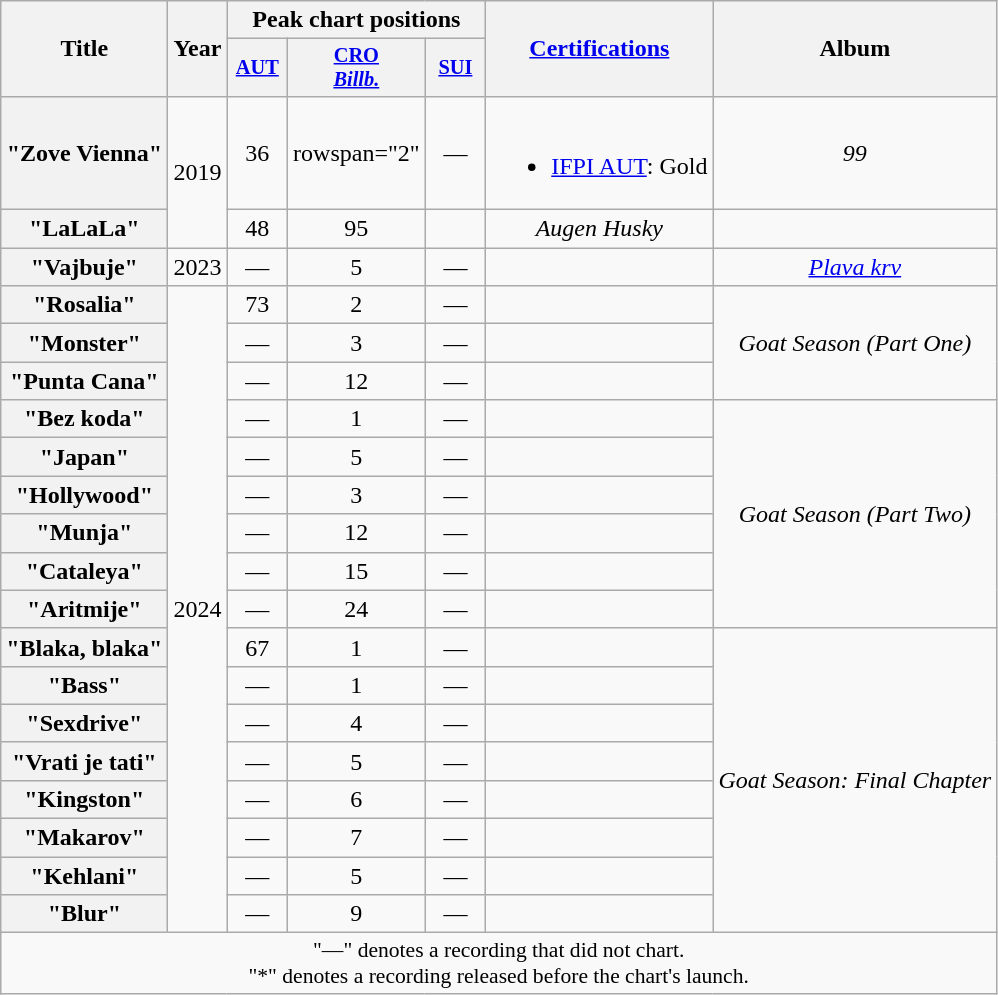<table class="wikitable plainrowheaders" style="text-align:center;">
<tr>
<th rowspan="2" scope="col">Title</th>
<th rowspan="2" scope="col">Year</th>
<th colspan="3" scope="col">Peak chart positions</th>
<th rowspan="2" scope="col"><a href='#'>Certifications</a></th>
<th rowspan="2" scope="col">Album</th>
</tr>
<tr>
<th style="width:2.5em; font-size:85%"><a href='#'>AUT</a><br></th>
<th style="width:2.5em; font-size:85%"><a href='#'>CRO<br><em>Billb.</em></a><br></th>
<th style="width:2.5em; font-size:85%"><a href='#'>SUI</a><br></th>
</tr>
<tr>
<th scope="row">"Zove Vienna"<br></th>
<td rowspan="2">2019</td>
<td>36</td>
<td>rowspan="2" </td>
<td>—</td>
<td><br><ul><li><a href='#'>IFPI AUT</a>: Gold</li></ul></td>
<td><em>99</em></td>
</tr>
<tr>
<th scope="row">"LaLaLa"<br></th>
<td>48</td>
<td>95</td>
<td></td>
<td><em>Augen Husky</em></td>
</tr>
<tr>
<th scope="row">"Vajbuje"<br></th>
<td>2023</td>
<td>—</td>
<td>5</td>
<td>—</td>
<td></td>
<td><em><a href='#'>Plava krv</a></em></td>
</tr>
<tr>
<th scope="row">"Rosalia"<br></th>
<td rowspan="17">2024</td>
<td>73</td>
<td>2</td>
<td>—</td>
<td></td>
<td rowspan="3"><em>Goat Season (Part One)</em></td>
</tr>
<tr>
<th scope="row">"Monster"<br></th>
<td>—</td>
<td>3</td>
<td>—</td>
<td></td>
</tr>
<tr>
<th scope="row">"Punta Cana"</th>
<td>—</td>
<td>12</td>
<td>—</td>
<td></td>
</tr>
<tr>
<th scope="row">"Bez koda"<br></th>
<td>—</td>
<td>1</td>
<td>—</td>
<td></td>
<td rowspan="6"><em>Goat Season (Part Two)</em></td>
</tr>
<tr>
<th scope="row">"Japan"<br></th>
<td>—</td>
<td>5</td>
<td>—</td>
<td></td>
</tr>
<tr>
<th scope="row">"Hollywood"<br></th>
<td>—</td>
<td>3</td>
<td>—</td>
<td></td>
</tr>
<tr>
<th scope="row">"Munja"<br></th>
<td>—</td>
<td>12</td>
<td>—</td>
<td></td>
</tr>
<tr>
<th scope="row">"Cataleya"<br></th>
<td>—</td>
<td>15</td>
<td>—</td>
<td></td>
</tr>
<tr>
<th scope="row">"Aritmije"<br></th>
<td>—</td>
<td>24</td>
<td>—</td>
<td></td>
</tr>
<tr>
<th scope="row">"Blaka, blaka"<br></th>
<td>67</td>
<td>1</td>
<td>—</td>
<td></td>
<td rowspan="8"><em>Goat Season: Final Chapter</em></td>
</tr>
<tr>
<th scope="row">"Bass"<br></th>
<td>—</td>
<td>1</td>
<td>—</td>
<td></td>
</tr>
<tr>
<th scope="row">"Sexdrive"<br></th>
<td>—</td>
<td>4</td>
<td>—</td>
<td></td>
</tr>
<tr>
<th scope="row">"Vrati je tati"<br></th>
<td>—</td>
<td>5</td>
<td>—</td>
<td></td>
</tr>
<tr>
<th scope="row">"Kingston"<br></th>
<td>—</td>
<td>6</td>
<td>—</td>
<td></td>
</tr>
<tr>
<th scope="row">"Makarov"<br></th>
<td>—</td>
<td>7</td>
<td>—</td>
<td></td>
</tr>
<tr>
<th scope="row">"Kehlani"<br></th>
<td>—</td>
<td>5</td>
<td>—</td>
<td></td>
</tr>
<tr>
<th scope="row">"Blur"<br></th>
<td>—</td>
<td>9</td>
<td>—</td>
<td></td>
</tr>
<tr>
<td colspan="7" style="font-size:90%">"—" denotes a recording that did not chart.<br>"*" denotes a recording released before the chart's launch.</td>
</tr>
</table>
